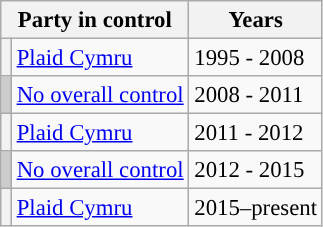<table class="wikitable" style="font-size: 95%;">
<tr>
<th colspan=2>Party in control</th>
<th>Years</th>
</tr>
<tr>
<th style="background:"></th>
<td><a href='#'>Plaid Cymru</a></td>
<td>1995 - 2008</td>
</tr>
<tr>
<th style="background-color: #CCCCCC"></th>
<td><a href='#'>No overall control</a></td>
<td>2008 - 2011</td>
</tr>
<tr>
<th style="background-color: "></th>
<td><a href='#'>Plaid Cymru</a></td>
<td>2011 - 2012</td>
</tr>
<tr>
<th style="background-color: #CCCCCC"></th>
<td><a href='#'>No overall control</a></td>
<td>2012 - 2015</td>
</tr>
<tr>
<th style="background-color: "></th>
<td><a href='#'>Plaid Cymru</a></td>
<td>2015–present</td>
</tr>
</table>
